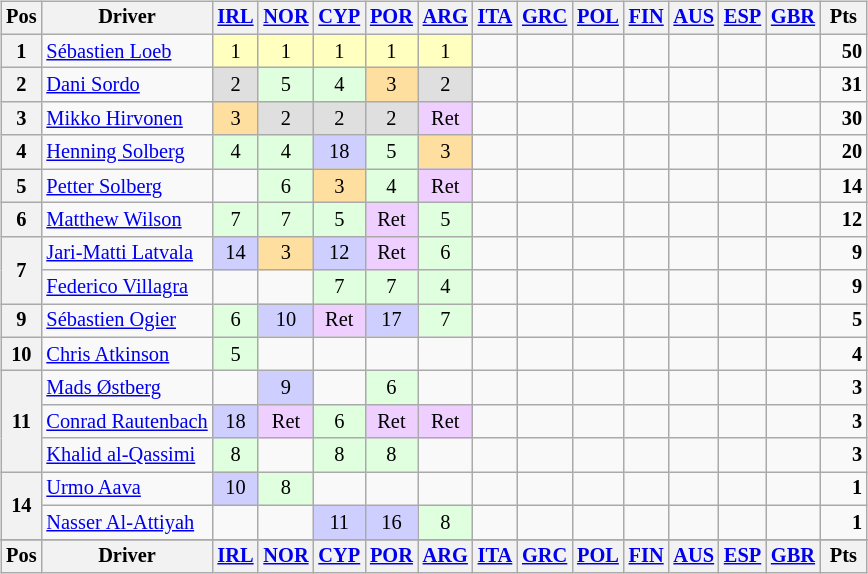<table>
<tr>
<td><br><table class="wikitable" style="font-size: 85%; text-align: center;">
<tr valign="top">
<th valign="middle">Pos</th>
<th valign="middle">Driver</th>
<th><a href='#'>IRL</a><br></th>
<th><a href='#'>NOR</a><br></th>
<th><a href='#'>CYP</a><br></th>
<th><a href='#'>POR</a><br></th>
<th><a href='#'>ARG</a><br></th>
<th><a href='#'>ITA</a><br></th>
<th><a href='#'>GRC</a><br></th>
<th><a href='#'>POL</a><br></th>
<th><a href='#'>FIN</a><br></th>
<th><a href='#'>AUS</a><br></th>
<th><a href='#'>ESP</a><br></th>
<th><a href='#'>GBR</a><br></th>
<th valign="middle"> Pts </th>
</tr>
<tr>
<th>1</th>
<td align=left> <a href='#'>Sébastien Loeb</a></td>
<td style="background:#ffffbf;">1</td>
<td style="background:#ffffbf;">1</td>
<td style="background:#ffffbf;">1</td>
<td style="background:#ffffbf;">1</td>
<td style="background:#ffffbf;">1</td>
<td></td>
<td></td>
<td></td>
<td></td>
<td></td>
<td></td>
<td></td>
<td align=right><strong>50</strong></td>
</tr>
<tr>
<th>2</th>
<td align=left> <a href='#'>Dani Sordo</a></td>
<td style="background:#dfdfdf;">2</td>
<td style="background:#dfffdf;">5</td>
<td style="background:#dfffdf;">4</td>
<td style="background:#ffdf9f;">3</td>
<td style="background:#dfdfdf;">2</td>
<td></td>
<td></td>
<td></td>
<td></td>
<td></td>
<td></td>
<td></td>
<td align=right><strong>31</strong></td>
</tr>
<tr>
<th>3</th>
<td align=left> <a href='#'>Mikko Hirvonen</a></td>
<td style="background:#ffdf9f;">3</td>
<td style="background:#dfdfdf;">2</td>
<td style="background:#dfdfdf;">2</td>
<td style="background:#dfdfdf;">2</td>
<td style="background:#efcfff;">Ret</td>
<td></td>
<td></td>
<td></td>
<td></td>
<td></td>
<td></td>
<td></td>
<td align=right><strong>30</strong></td>
</tr>
<tr>
<th>4</th>
<td align=left> <a href='#'>Henning Solberg</a></td>
<td style="background:#dfffdf;">4</td>
<td style="background:#dfffdf;">4</td>
<td style="background:#CFCFFF;">18</td>
<td style="background:#dfffdf;">5</td>
<td style="background:#ffdf9f;">3</td>
<td></td>
<td></td>
<td></td>
<td></td>
<td></td>
<td></td>
<td></td>
<td align="right"><strong>20</strong></td>
</tr>
<tr>
<th>5</th>
<td align=left> <a href='#'>Petter Solberg</a></td>
<td></td>
<td style="background:#dfffdf;">6</td>
<td style="background:#ffdf9f;">3</td>
<td style="background:#dfffdf;">4</td>
<td style="background:#efcfff;">Ret</td>
<td></td>
<td></td>
<td></td>
<td></td>
<td></td>
<td></td>
<td></td>
<td align="right"><strong>14</strong></td>
</tr>
<tr>
<th>6</th>
<td align=left> <a href='#'>Matthew Wilson</a></td>
<td style="background:#dfffdf;">7</td>
<td style="background:#dfffdf;">7</td>
<td style="background:#dfffdf;">5</td>
<td style="background:#efcfff;">Ret</td>
<td style="background:#dfffdf;">5</td>
<td></td>
<td></td>
<td></td>
<td></td>
<td></td>
<td></td>
<td></td>
<td align="right"><strong>12</strong></td>
</tr>
<tr>
<th rowspan="2">7</th>
<td align=left> <a href='#'>Jari-Matti Latvala</a></td>
<td style="background:#CFCFFF;">14</td>
<td style="background:#ffdf9f;">3</td>
<td style="background:#CFCFFF;">12</td>
<td style="background:#efcfff;">Ret</td>
<td style="background:#dfffdf;">6</td>
<td></td>
<td></td>
<td></td>
<td></td>
<td></td>
<td></td>
<td></td>
<td align=right><strong>9</strong></td>
</tr>
<tr>
<td align=left> <a href='#'>Federico Villagra</a></td>
<td></td>
<td></td>
<td style="background:#dfffdf;">7</td>
<td style="background:#dfffdf;">7</td>
<td style="background:#dfffdf;">4</td>
<td></td>
<td></td>
<td></td>
<td></td>
<td></td>
<td></td>
<td></td>
<td align=right><strong>9</strong></td>
</tr>
<tr>
<th>9</th>
<td align=left> <a href='#'>Sébastien Ogier</a></td>
<td style="background:#dfffdf;">6</td>
<td style="background:#CFCFFF;">10</td>
<td style="background:#efcfff;">Ret</td>
<td style="background:#cfcfff;">17</td>
<td style="background:#dfffdf;">7</td>
<td></td>
<td></td>
<td></td>
<td></td>
<td></td>
<td></td>
<td></td>
<td align=right><strong>5</strong></td>
</tr>
<tr>
<th>10</th>
<td align=left> <a href='#'>Chris Atkinson</a></td>
<td style="background:#dfffdf;">5</td>
<td></td>
<td></td>
<td></td>
<td></td>
<td></td>
<td></td>
<td></td>
<td></td>
<td></td>
<td></td>
<td></td>
<td align=right><strong>4</strong></td>
</tr>
<tr>
<th rowspan="3">11</th>
<td align=left> <a href='#'>Mads Østberg</a></td>
<td></td>
<td style="background:#CFCFFF;">9</td>
<td></td>
<td style="background:#dfffdf;">6</td>
<td></td>
<td></td>
<td></td>
<td></td>
<td></td>
<td></td>
<td></td>
<td></td>
<td align="right"><strong>3</strong></td>
</tr>
<tr>
<td align=left> <a href='#'>Conrad Rautenbach</a></td>
<td style="background:#CFCFFF;">18</td>
<td style="background:#efcfff;">Ret</td>
<td style="background:#dfffdf;">6</td>
<td style="background:#efcfff;">Ret</td>
<td style="background:#efcfff;">Ret</td>
<td></td>
<td></td>
<td></td>
<td></td>
<td></td>
<td></td>
<td></td>
<td align=right><strong>3</strong></td>
</tr>
<tr>
<td align=left> <a href='#'>Khalid al-Qassimi</a></td>
<td style="background:#dfffdf;">8</td>
<td></td>
<td style="background:#dfffdf;">8</td>
<td style="background:#dfffdf;">8</td>
<td></td>
<td></td>
<td></td>
<td></td>
<td></td>
<td></td>
<td></td>
<td></td>
<td align="right"><strong>3</strong></td>
</tr>
<tr>
<th rowspan="2">14</th>
<td align=left> <a href='#'>Urmo Aava</a></td>
<td style="background:#CFCFFF;">10</td>
<td style="background:#dfffdf;">8</td>
<td></td>
<td></td>
<td></td>
<td></td>
<td></td>
<td></td>
<td></td>
<td></td>
<td></td>
<td></td>
<td align="right"><strong>1</strong></td>
</tr>
<tr>
<td align=left> <a href='#'>Nasser Al-Attiyah</a></td>
<td></td>
<td></td>
<td style="background:#CFCFFF;">11</td>
<td style="background:#CFCFFF;">16</td>
<td style="background:#dfffdf;">8</td>
<td></td>
<td></td>
<td></td>
<td></td>
<td></td>
<td></td>
<td></td>
<td align="right"><strong>1</strong></td>
</tr>
<tr>
</tr>
<tr valign="top">
<th valign="middle">Pos</th>
<th valign="middle">Driver</th>
<th><a href='#'>IRL</a><br></th>
<th><a href='#'>NOR</a><br></th>
<th><a href='#'>CYP</a><br></th>
<th><a href='#'>POR</a><br></th>
<th><a href='#'>ARG</a><br></th>
<th><a href='#'>ITA</a><br></th>
<th><a href='#'>GRC</a><br></th>
<th><a href='#'>POL</a><br></th>
<th><a href='#'>FIN</a><br></th>
<th><a href='#'>AUS</a><br></th>
<th><a href='#'>ESP</a><br></th>
<th><a href='#'>GBR</a><br></th>
<th valign="middle">Pts</th>
</tr>
</table>
</td>
<td valign="top"><br></td>
</tr>
</table>
